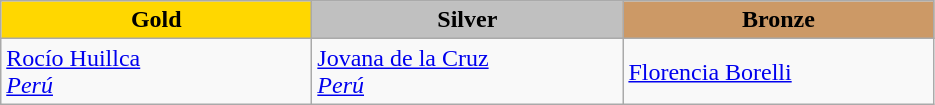<table class="wikitable" style="text-align:left">
<tr align="center">
<td width=200 bgcolor=gold><strong>Gold</strong></td>
<td width=200 bgcolor=silver><strong>Silver</strong></td>
<td width=200 bgcolor=CC9966><strong>Bronze</strong></td>
</tr>
<tr>
<td><a href='#'>Rocío Huillca</a><br><em> <a href='#'>Perú</a></em></td>
<td><a href='#'>Jovana de la Cruz</a><br><em> <a href='#'>Perú</a></em></td>
<td><a href='#'>Florencia Borelli</a><br><em></em></td>
</tr>
</table>
